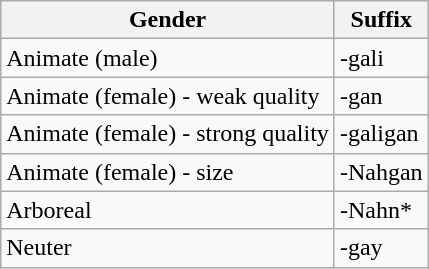<table class="wikitable">
<tr>
<th>Gender</th>
<th>Suffix</th>
</tr>
<tr>
<td>Animate (male)</td>
<td>-gali</td>
</tr>
<tr>
<td>Animate (female) - weak quality</td>
<td>-gan</td>
</tr>
<tr>
<td>Animate (female) - strong quality</td>
<td>-galigan</td>
</tr>
<tr>
<td>Animate (female) - size</td>
<td>-Nahgan</td>
</tr>
<tr>
<td>Arboreal</td>
<td>-Nahn*</td>
</tr>
<tr>
<td>Neuter</td>
<td>-gay</td>
</tr>
</table>
